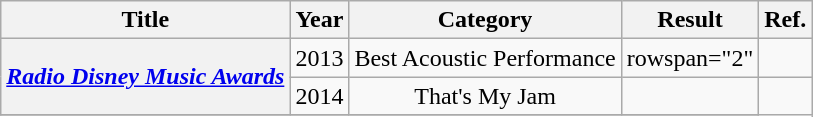<table class="wikitable plainrowheaders" style="text-align:center;" border="1">
<tr>
<th scope="col">Title</th>
<th scope="col">Year</th>
<th scope="col">Category</th>
<th scope="col">Result</th>
<th scope="col">Ref.</th>
</tr>
<tr>
<th scope="row" rowspan="2"><em><a href='#'>Radio Disney Music Awards</a></em></th>
<td>2013</td>
<td>Best Acoustic Performance</td>
<td>rowspan="2" </td>
<td></td>
</tr>
<tr>
<td>2014</td>
<td>That's My Jam</td>
<td></td>
</tr>
<tr>
</tr>
</table>
